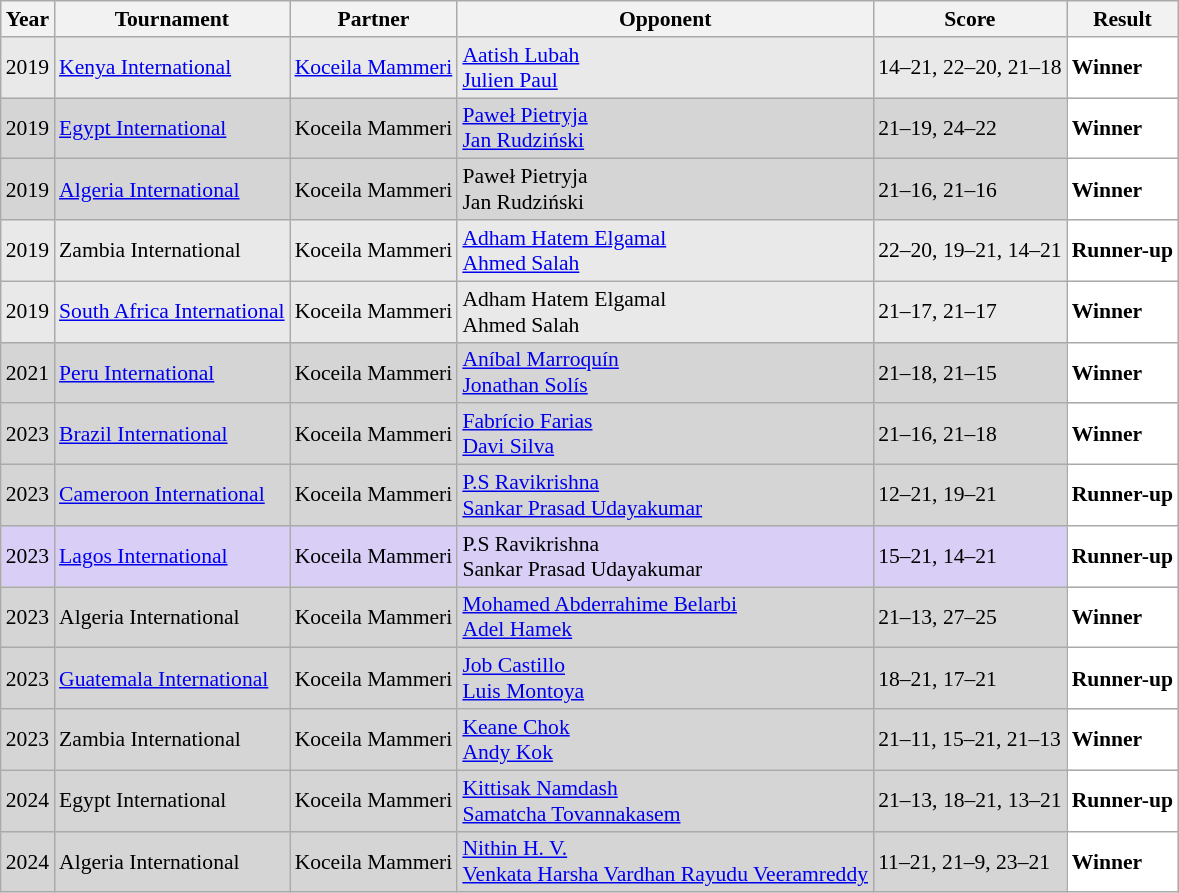<table class="sortable wikitable" style="font-size: 90%;">
<tr>
<th>Year</th>
<th>Tournament</th>
<th>Partner</th>
<th>Opponent</th>
<th>Score</th>
<th>Result</th>
</tr>
<tr style="background:#E9E9E9">
<td align="center">2019</td>
<td align="left"><a href='#'>Kenya International</a></td>
<td align="left"> <a href='#'>Koceila Mammeri</a></td>
<td align="left"> <a href='#'>Aatish Lubah</a><br> <a href='#'>Julien Paul</a></td>
<td align="left">14–21, 22–20, 21–18</td>
<td style="text-align:left; background:white"> <strong>Winner</strong></td>
</tr>
<tr style="background:#D5D5D5">
<td align="center">2019</td>
<td align="left"><a href='#'>Egypt International</a></td>
<td align="left"> Koceila Mammeri</td>
<td align="left"> <a href='#'>Paweł Pietryja</a><br> <a href='#'>Jan Rudziński</a></td>
<td align="left">21–19, 24–22</td>
<td style="text-align:left; background:white"> <strong>Winner</strong></td>
</tr>
<tr style="background:#D5D5D5">
<td align="center">2019</td>
<td align="left"><a href='#'>Algeria International</a></td>
<td align="left"> Koceila Mammeri</td>
<td align="left"> Paweł Pietryja<br> Jan Rudziński</td>
<td align="left">21–16, 21–16</td>
<td style="text-align:left; background:white"> <strong>Winner</strong></td>
</tr>
<tr style="background:#E9E9E9">
<td align="center">2019</td>
<td align="left">Zambia International</td>
<td align="left"> Koceila Mammeri</td>
<td align="left"> <a href='#'>Adham Hatem Elgamal</a><br> <a href='#'>Ahmed Salah</a></td>
<td align="left">22–20, 19–21, 14–21</td>
<td style="text-align:left; background:white"> <strong>Runner-up</strong></td>
</tr>
<tr style="background:#E9E9E9">
<td align="center">2019</td>
<td align="left"><a href='#'>South Africa International</a></td>
<td align="left"> Koceila Mammeri</td>
<td align="left"> Adham Hatem Elgamal<br> Ahmed Salah</td>
<td align="left">21–17, 21–17</td>
<td style="text-align:left; background:white"> <strong>Winner</strong></td>
</tr>
<tr bgcolor="#D5D5D5">
<td align="center">2021</td>
<td align="left"><a href='#'>Peru International</a></td>
<td align="left"> Koceila Mammeri</td>
<td align="left"> <a href='#'>Aníbal Marroquín</a><br> <a href='#'>Jonathan Solís</a></td>
<td align="left">21–18, 21–15</td>
<td style="text-align:left; background:white"> <strong>Winner</strong></td>
</tr>
<tr style="background:#D5D5D5">
<td align="center">2023</td>
<td align="left"><a href='#'>Brazil International</a></td>
<td align="left"> Koceila Mammeri</td>
<td align="left"> <a href='#'>Fabrício Farias</a><br> <a href='#'>Davi Silva</a></td>
<td align="left">21–16, 21–18</td>
<td style="text-align:left; background:white"> <strong>Winner</strong></td>
</tr>
<tr style="background:#D5D5D5">
<td align="center">2023</td>
<td align="left"><a href='#'>Cameroon International</a></td>
<td align="left"> Koceila Mammeri</td>
<td align="left"> <a href='#'>P.S Ravikrishna</a><br> <a href='#'>Sankar Prasad Udayakumar</a></td>
<td align="left">12–21, 19–21</td>
<td style="text-align:left; background:white"> <strong>Runner-up</strong></td>
</tr>
<tr style="background:#D8CEF6">
<td align="center">2023</td>
<td align="left"><a href='#'>Lagos International</a></td>
<td align="left"> Koceila Mammeri</td>
<td align="left"> P.S Ravikrishna<br> Sankar Prasad Udayakumar</td>
<td align="left">15–21, 14–21</td>
<td style="text-align:left; background:white"> <strong>Runner-up</strong></td>
</tr>
<tr style="background:#D5D5D5">
<td align="center">2023</td>
<td align="left">Algeria International</td>
<td align="left"> Koceila Mammeri</td>
<td align="left"> <a href='#'>Mohamed Abderrahime Belarbi</a><br> <a href='#'>Adel Hamek</a></td>
<td align="left">21–13, 27–25</td>
<td style="text-align:left; background:white"> <strong>Winner</strong></td>
</tr>
<tr style="background:#D5D5D5">
<td align="center">2023</td>
<td align="left"><a href='#'>Guatemala International</a></td>
<td align="left"> Koceila Mammeri</td>
<td align="left"> <a href='#'>Job Castillo</a><br> <a href='#'>Luis Montoya</a></td>
<td align="left">18–21, 17–21</td>
<td style="text-align:left; background:white"> <strong>Runner-up</strong></td>
</tr>
<tr style="background:#D5D5D5">
<td align="center">2023</td>
<td align="left">Zambia International</td>
<td align="left"> Koceila Mammeri</td>
<td align="left"> <a href='#'>Keane Chok</a><br> <a href='#'>Andy Kok</a></td>
<td align="left">21–11, 15–21, 21–13</td>
<td style="text-align:left; background:white"> <strong>Winner</strong></td>
</tr>
<tr style="background:#D5D5D5">
<td align="center">2024</td>
<td align="left">Egypt International</td>
<td align="left"> Koceila Mammeri</td>
<td align="left"> <a href='#'>Kittisak Namdash</a><br> <a href='#'>Samatcha Tovannakasem</a></td>
<td align="left">21–13, 18–21, 13–21</td>
<td style="text-align:left; background:white"> <strong>Runner-up</strong></td>
</tr>
<tr style="background:#D5D5D5">
<td align="center">2024</td>
<td align="left">Algeria International</td>
<td align="left"> Koceila Mammeri</td>
<td align="left"> <a href='#'>Nithin H. V.</a><br> <a href='#'>Venkata Harsha Vardhan Rayudu Veeramreddy</a></td>
<td align="left">11–21, 21–9, 23–21</td>
<td style="text-align:left; background:white"> <strong>Winner</strong></td>
</tr>
</table>
